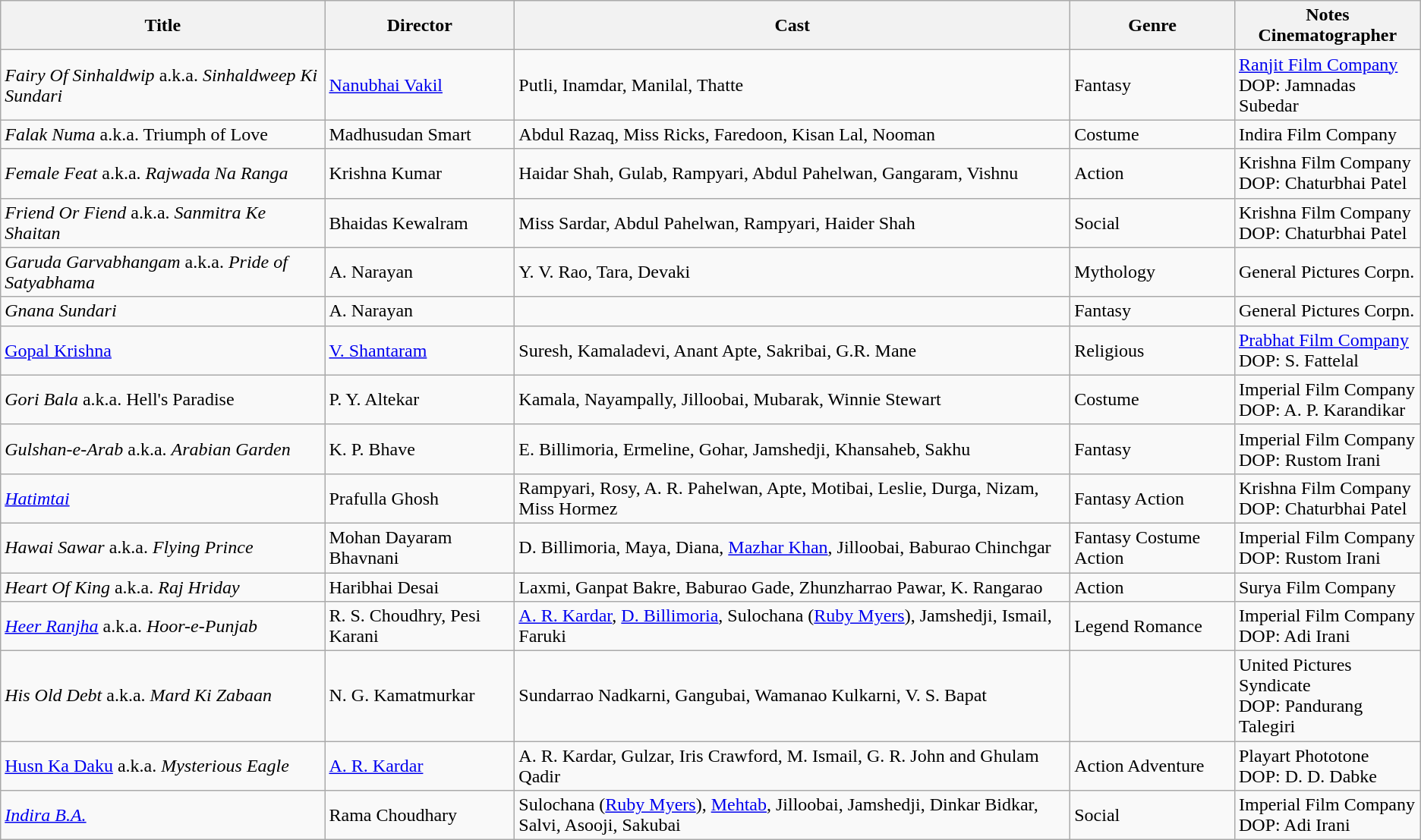<table class="wikitable">
<tr>
<th>Title</th>
<th>Director</th>
<th>Cast</th>
<th>Genre</th>
<th>Notes<br>Cinematographer</th>
</tr>
<tr>
<td><em>Fairy Of Sinhaldwip</em> a.k.a. <em>Sinhaldweep Ki Sundari</em></td>
<td><a href='#'>Nanubhai Vakil</a></td>
<td>Putli, Inamdar, Manilal, Thatte</td>
<td>Fantasy</td>
<td><a href='#'>Ranjit Film Company</a><br>DOP: Jamnadas Subedar</td>
</tr>
<tr>
<td><em>Falak Numa</em> a.k.a. Triumph of Love</td>
<td>Madhusudan Smart</td>
<td>Abdul Razaq, Miss Ricks, Faredoon, Kisan Lal, Nooman</td>
<td>Costume</td>
<td>Indira Film Company</td>
</tr>
<tr>
<td><em>Female Feat</em> a.k.a. <em>Rajwada Na Ranga</em></td>
<td>Krishna Kumar</td>
<td>Haidar Shah, Gulab, Rampyari, Abdul Pahelwan, Gangaram, Vishnu</td>
<td>Action</td>
<td>Krishna Film Company<br>DOP: Chaturbhai Patel</td>
</tr>
<tr>
<td><em>Friend Or Fiend</em> a.k.a. <em>Sanmitra Ke Shaitan</em></td>
<td>Bhaidas Kewalram</td>
<td>Miss Sardar, Abdul Pahelwan, Rampyari, Haider Shah</td>
<td>Social</td>
<td>Krishna Film Company<br>DOP: Chaturbhai Patel</td>
</tr>
<tr>
<td><em>Garuda Garvabhangam</em> a.k.a. <em>Pride of Satyabhama</em></td>
<td>A. Narayan</td>
<td>Y. V. Rao, Tara, Devaki</td>
<td>Mythology</td>
<td>General Pictures Corpn.</td>
</tr>
<tr>
<td><em>Gnana Sundari</em></td>
<td>A. Narayan</td>
<td></td>
<td>Fantasy</td>
<td>General Pictures Corpn.</td>
</tr>
<tr>
<td><a href='#'>Gopal Krishna</a></td>
<td><a href='#'>V. Shantaram</a></td>
<td>Suresh, Kamaladevi, Anant Apte, Sakribai, G.R. Mane</td>
<td>Religious</td>
<td><a href='#'>Prabhat Film Company</a><br>DOP: S. Fattelal</td>
</tr>
<tr>
<td><em>Gori Bala</em> a.k.a. Hell's Paradise</td>
<td>P. Y. Altekar</td>
<td>Kamala, Nayampally, Jilloobai, Mubarak, Winnie Stewart</td>
<td>Costume</td>
<td>Imperial Film Company<br>DOP: A. P. Karandikar</td>
</tr>
<tr>
<td><em>Gulshan-e-Arab</em> a.k.a. <em>Arabian Garden</em></td>
<td>K. P. Bhave</td>
<td>E. Billimoria, Ermeline, Gohar, Jamshedji, Khansaheb, Sakhu</td>
<td>Fantasy</td>
<td>Imperial Film Company<br>DOP: Rustom Irani</td>
</tr>
<tr>
<td><em><a href='#'>Hatimtai</a></em></td>
<td>Prafulla Ghosh</td>
<td>Rampyari, Rosy, A. R. Pahelwan, Apte, Motibai, Leslie, Durga, Nizam, Miss Hormez</td>
<td>Fantasy Action</td>
<td>Krishna Film Company<br>DOP: Chaturbhai Patel</td>
</tr>
<tr>
<td><em>Hawai Sawar</em>  a.k.a. <em>Flying Prince</em></td>
<td>Mohan Dayaram Bhavnani</td>
<td>D. Billimoria, Maya, Diana, <a href='#'>Mazhar Khan</a>, Jilloobai, Baburao Chinchgar</td>
<td>Fantasy Costume Action</td>
<td>Imperial Film Company<br>DOP:  Rustom Irani</td>
</tr>
<tr>
<td><em>Heart Of King</em> a.k.a. <em>Raj Hriday</em></td>
<td>Haribhai Desai</td>
<td>Laxmi, Ganpat Bakre, Baburao Gade, Zhunzharrao Pawar, K. Rangarao</td>
<td>Action</td>
<td>Surya Film Company</td>
</tr>
<tr>
<td><em><a href='#'>Heer Ranjha</a></em> a.k.a. <em>Hoor-e-Punjab</em></td>
<td>R. S. Choudhry, Pesi Karani</td>
<td><a href='#'>A. R. Kardar</a>, <a href='#'>D. Billimoria</a>, Sulochana (<a href='#'>Ruby Myers</a>), Jamshedji, Ismail, Faruki</td>
<td>Legend Romance</td>
<td>Imperial Film Company<br>DOP: Adi Irani</td>
</tr>
<tr>
<td><em>His Old Debt</em> a.k.a. <em>Mard Ki Zabaan</em></td>
<td>N. G. Kamatmurkar</td>
<td>Sundarrao Nadkarni, Gangubai, Wamanao Kulkarni, V. S. Bapat</td>
<td></td>
<td>United Pictures Syndicate<br>DOP: Pandurang Talegiri</td>
</tr>
<tr>
<td><a href='#'>Husn Ka Daku</a> a.k.a. <em>Mysterious Eagle</em></td>
<td><a href='#'>A. R. Kardar</a></td>
<td>A. R. Kardar, Gulzar, Iris Crawford, M. Ismail, G. R. John and Ghulam Qadir</td>
<td>Action Adventure</td>
<td>Playart Phototone<br>DOP: D. D. Dabke</td>
</tr>
<tr>
<td><em><a href='#'>Indira B.A.</a></em></td>
<td>Rama Choudhary</td>
<td>Sulochana (<a href='#'>Ruby Myers</a>), <a href='#'>Mehtab</a>, Jilloobai, Jamshedji, Dinkar Bidkar, Salvi, Asooji, Sakubai</td>
<td>Social</td>
<td>Imperial Film Company<br>DOP: Adi Irani</td>
</tr>
</table>
